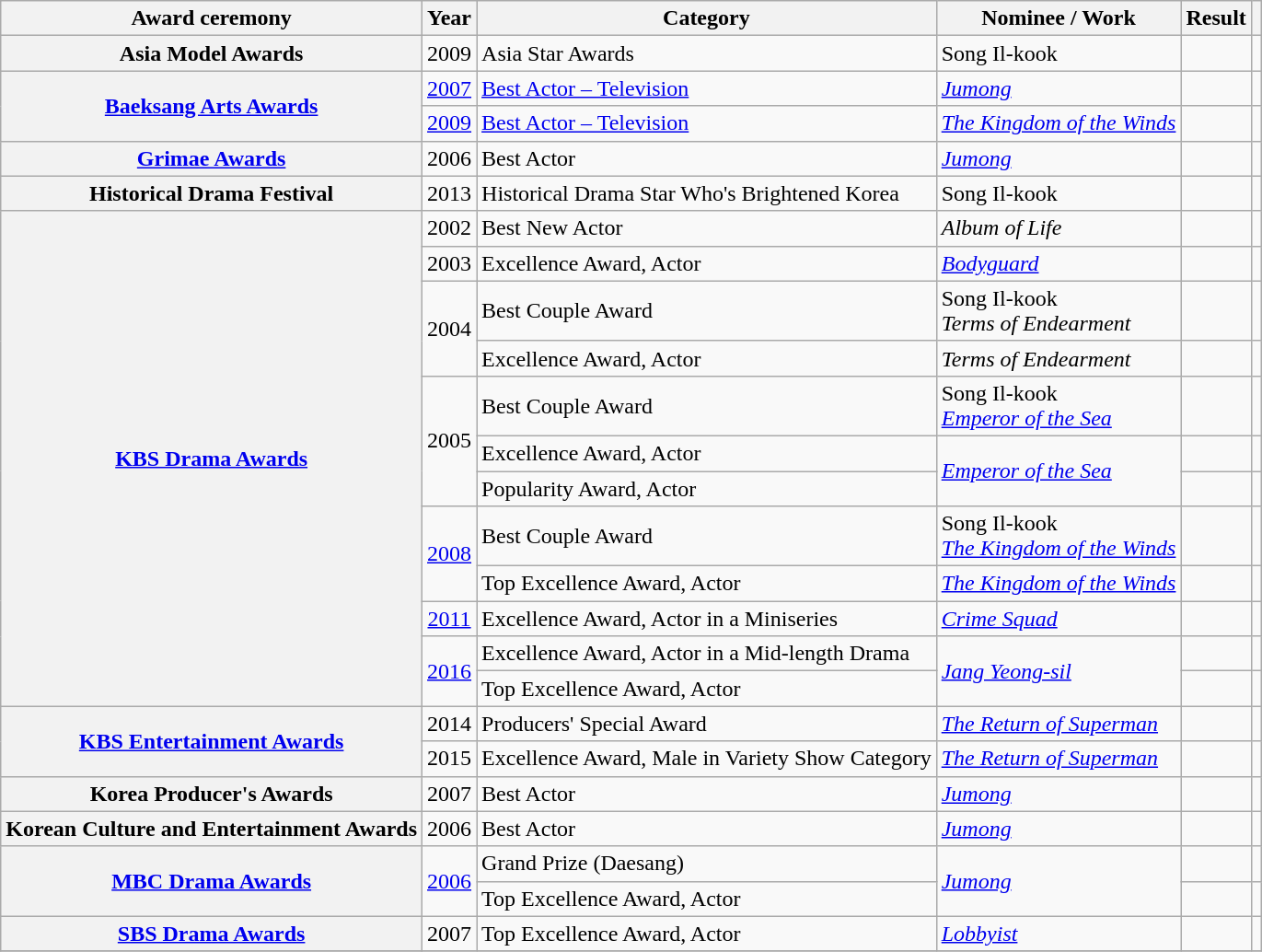<table class="wikitable plainrowheaders sortable">
<tr>
<th scope="col">Award ceremony</th>
<th scope="col">Year</th>
<th scope="col">Category</th>
<th scope="col">Nominee / Work</th>
<th scope="col">Result</th>
<th scope="col" class="unsortable"></th>
</tr>
<tr>
<th scope="row">Asia Model Awards</th>
<td style="text-align:center">2009</td>
<td>Asia Star Awards</td>
<td>Song Il-kook</td>
<td></td>
<td></td>
</tr>
<tr>
<th scope="row" rowspan="2"><a href='#'>Baeksang Arts Awards</a></th>
<td style="text-align:center"><a href='#'>2007</a></td>
<td><a href='#'>Best Actor – Television</a></td>
<td><em><a href='#'>Jumong</a></em></td>
<td></td>
<td></td>
</tr>
<tr>
<td style="text-align:center"><a href='#'>2009</a></td>
<td><a href='#'>Best Actor – Television</a></td>
<td><em><a href='#'>The Kingdom of the Winds</a></em></td>
<td></td>
<td></td>
</tr>
<tr>
<th scope="row"><a href='#'>Grimae Awards</a></th>
<td style="text-align:center">2006</td>
<td>Best Actor</td>
<td><em><a href='#'>Jumong</a></em></td>
<td></td>
<td></td>
</tr>
<tr>
<th scope="row">Historical Drama Festival</th>
<td style="text-align:center">2013</td>
<td>Historical Drama Star Who's Brightened Korea</td>
<td>Song Il-kook</td>
<td></td>
<td></td>
</tr>
<tr>
<th scope="row" rowspan="12"><a href='#'>KBS Drama Awards</a></th>
<td style="text-align:center">2002</td>
<td>Best New Actor</td>
<td><em>Album of Life</em></td>
<td></td>
<td></td>
</tr>
<tr>
<td style="text-align:center">2003</td>
<td>Excellence Award, Actor</td>
<td><em><a href='#'>Bodyguard</a></em></td>
<td></td>
<td></td>
</tr>
<tr>
<td style="text-align:center" rowspan="2">2004</td>
<td>Best Couple Award</td>
<td>Song Il-kook <br><em>Terms of Endearment</em></td>
<td></td>
<td></td>
</tr>
<tr>
<td>Excellence Award, Actor</td>
<td><em>Terms of Endearment</em></td>
<td></td>
<td></td>
</tr>
<tr>
<td style="text-align:center" rowspan="3">2005</td>
<td>Best Couple Award</td>
<td>Song Il-kook <br><em><a href='#'>Emperor of the Sea</a></em></td>
<td></td>
<td></td>
</tr>
<tr>
<td>Excellence Award, Actor</td>
<td rowspan="2"><em><a href='#'>Emperor of the Sea</a></em></td>
<td></td>
<td></td>
</tr>
<tr>
<td>Popularity Award, Actor</td>
<td></td>
<td></td>
</tr>
<tr>
<td style="text-align:center" rowspan="2"><a href='#'>2008</a></td>
<td>Best Couple Award</td>
<td>Song Il-kook <br><em><a href='#'>The Kingdom of the Winds</a></em></td>
<td></td>
<td></td>
</tr>
<tr>
<td>Top Excellence Award, Actor</td>
<td><em><a href='#'>The Kingdom of the Winds</a></em></td>
<td></td>
<td></td>
</tr>
<tr>
<td style="text-align:center"><a href='#'>2011</a></td>
<td>Excellence Award, Actor in a Miniseries</td>
<td><em><a href='#'>Crime Squad</a></em></td>
<td></td>
<td></td>
</tr>
<tr>
<td style="text-align:center" rowspan="2"><a href='#'>2016</a></td>
<td>Excellence Award, Actor in a Mid-length Drama</td>
<td rowspan="2"><em><a href='#'>Jang Yeong-sil</a></em></td>
<td></td>
<td></td>
</tr>
<tr>
<td>Top Excellence Award, Actor</td>
<td></td>
<td></td>
</tr>
<tr>
<th scope="row" rowspan="2"><a href='#'>KBS Entertainment Awards</a></th>
<td style="text-align:center">2014</td>
<td>Producers' Special Award</td>
<td><a href='#'><em>The Return of Superman</em></a></td>
<td></td>
<td></td>
</tr>
<tr>
<td style="text-align:center">2015</td>
<td>Excellence Award, Male in Variety Show Category</td>
<td><a href='#'><em>The Return of Superman</em></a></td>
<td></td>
<td></td>
</tr>
<tr>
<th scope="row">Korea Producer's Awards</th>
<td style="text-align:center">2007</td>
<td>Best Actor</td>
<td><em><a href='#'>Jumong</a></em></td>
<td></td>
<td></td>
</tr>
<tr>
<th scope="row">Korean Culture and Entertainment Awards</th>
<td style="text-align:center">2006</td>
<td>Best Actor</td>
<td><em><a href='#'>Jumong</a></em></td>
<td></td>
<td></td>
</tr>
<tr>
<th scope="row" rowspan="2"><a href='#'>MBC Drama Awards</a></th>
<td style="text-align:center" rowspan="2"><a href='#'>2006</a></td>
<td>Grand Prize (Daesang)</td>
<td rowspan="2"><em><a href='#'>Jumong</a></em></td>
<td></td>
<td></td>
</tr>
<tr>
<td>Top Excellence Award, Actor</td>
<td></td>
<td></td>
</tr>
<tr>
<th scope="row"><a href='#'>SBS Drama Awards</a></th>
<td style="text-align:center">2007</td>
<td>Top Excellence Award, Actor</td>
<td><em><a href='#'>Lobbyist</a></em></td>
<td></td>
<td></td>
</tr>
<tr>
</tr>
</table>
